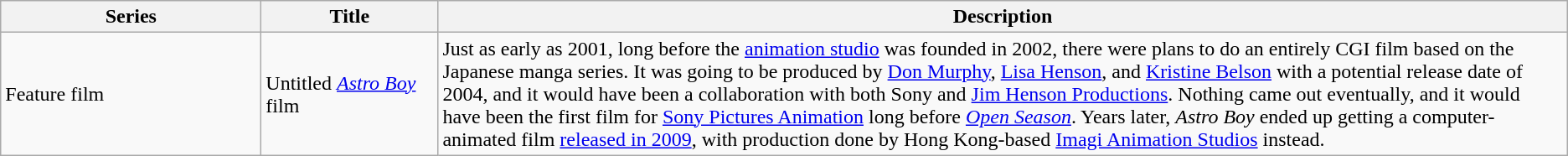<table class="wikitable">
<tr>
<th style="width:150pt;">Series</th>
<th style="width:100pt;">Title</th>
<th>Description</th>
</tr>
<tr>
<td>Feature film</td>
<td>Untitled <em><a href='#'>Astro Boy</a></em> film</td>
<td>Just as early as 2001, long before the <a href='#'>animation studio</a> was founded in 2002, there were plans to do an entirely CGI film based on the Japanese manga series. It was going to be produced by <a href='#'>Don Murphy</a>, <a href='#'>Lisa Henson</a>, and <a href='#'>Kristine Belson</a> with a potential release date of 2004, and it would have been a collaboration with both Sony and <a href='#'>Jim Henson Productions</a>. Nothing came out eventually, and it would have been the first film for <a href='#'>Sony Pictures Animation</a> long before <a href='#'><em>Open Season</em></a>. Years later, <em>Astro Boy</em> ended up getting a computer-animated film <a href='#'>released in 2009</a>, with production done by Hong Kong-based <a href='#'>Imagi Animation Studios</a> instead.</td>
</tr>
</table>
